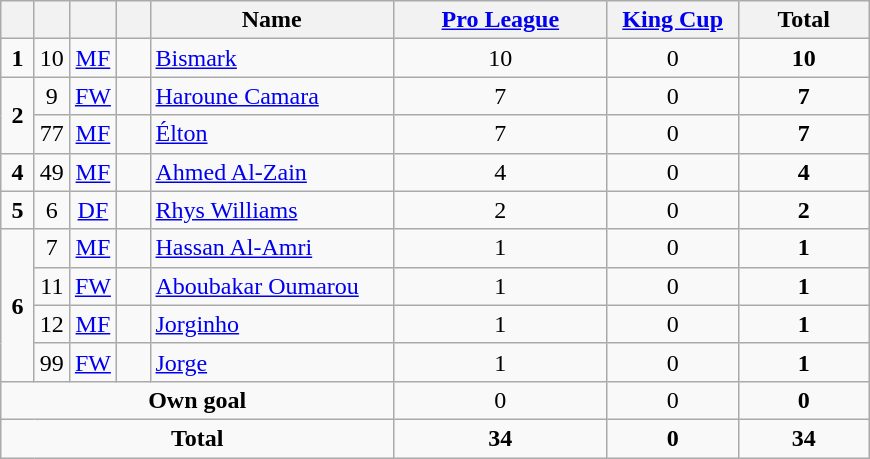<table class="wikitable" style="text-align:center">
<tr>
<th width=15></th>
<th width=15></th>
<th width=15></th>
<th width=15></th>
<th width=155>Name</th>
<th width=135><a href='#'>Pro League</a></th>
<th width=80><a href='#'>King Cup</a></th>
<th width=80>Total</th>
</tr>
<tr>
<td><strong>1</strong></td>
<td>10</td>
<td><a href='#'>MF</a></td>
<td></td>
<td align=left><a href='#'>Bismark</a></td>
<td>10</td>
<td>0</td>
<td><strong>10</strong></td>
</tr>
<tr>
<td rowspan=2><strong>2</strong></td>
<td>9</td>
<td><a href='#'>FW</a></td>
<td></td>
<td align=left><a href='#'>Haroune Camara</a></td>
<td>7</td>
<td>0</td>
<td><strong>7</strong></td>
</tr>
<tr>
<td>77</td>
<td><a href='#'>MF</a></td>
<td></td>
<td align=left><a href='#'>Élton</a></td>
<td>7</td>
<td>0</td>
<td><strong>7</strong></td>
</tr>
<tr>
<td><strong>4</strong></td>
<td>49</td>
<td><a href='#'>MF</a></td>
<td></td>
<td align=left><a href='#'>Ahmed Al-Zain</a></td>
<td>4</td>
<td>0</td>
<td><strong>4</strong></td>
</tr>
<tr>
<td><strong>5</strong></td>
<td>6</td>
<td><a href='#'>DF</a></td>
<td></td>
<td align=left><a href='#'>Rhys Williams</a></td>
<td>2</td>
<td>0</td>
<td><strong>2</strong></td>
</tr>
<tr>
<td rowspan=4><strong>6</strong></td>
<td>7</td>
<td><a href='#'>MF</a></td>
<td></td>
<td align=left><a href='#'>Hassan Al-Amri</a></td>
<td>1</td>
<td>0</td>
<td><strong>1</strong></td>
</tr>
<tr>
<td>11</td>
<td><a href='#'>FW</a></td>
<td></td>
<td align=left><a href='#'>Aboubakar Oumarou</a></td>
<td>1</td>
<td>0</td>
<td><strong>1</strong></td>
</tr>
<tr>
<td>12</td>
<td><a href='#'>MF</a></td>
<td></td>
<td align=left><a href='#'>Jorginho</a></td>
<td>1</td>
<td>0</td>
<td><strong>1</strong></td>
</tr>
<tr>
<td>99</td>
<td><a href='#'>FW</a></td>
<td></td>
<td align=left><a href='#'>Jorge</a></td>
<td>1</td>
<td>0</td>
<td><strong>1</strong></td>
</tr>
<tr>
<td colspan=5><strong>Own goal</strong></td>
<td>0</td>
<td>0</td>
<td><strong>0</strong></td>
</tr>
<tr>
<td colspan=5><strong>Total</strong></td>
<td><strong>34</strong></td>
<td><strong>0</strong></td>
<td><strong>34</strong></td>
</tr>
</table>
